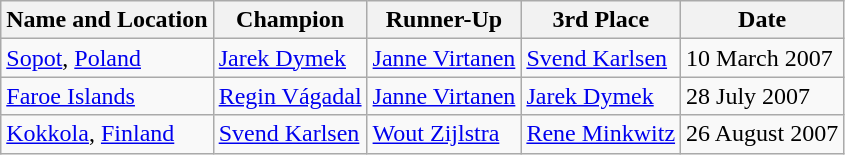<table class="wikitable" style="display: inline-table">
<tr>
<th>Name and Location</th>
<th>Champion</th>
<th>Runner-Up</th>
<th>3rd Place</th>
<th>Date</th>
</tr>
<tr>
<td> <a href='#'>Sopot</a>, <a href='#'>Poland</a> <br> </td>
<td> <a href='#'>Jarek Dymek</a></td>
<td> <a href='#'>Janne Virtanen</a></td>
<td> <a href='#'>Svend Karlsen</a></td>
<td>10 March 2007</td>
</tr>
<tr>
<td> <a href='#'>Faroe Islands</a> <br> </td>
<td> <a href='#'>Regin Vágadal</a></td>
<td> <a href='#'>Janne Virtanen</a></td>
<td> <a href='#'>Jarek Dymek</a></td>
<td>28 July 2007</td>
</tr>
<tr>
<td> <a href='#'>Kokkola</a>, <a href='#'>Finland</a> <br> </td>
<td> <a href='#'>Svend Karlsen</a></td>
<td> <a href='#'>Wout Zijlstra</a></td>
<td> <a href='#'>Rene Minkwitz</a></td>
<td>26 August 2007</td>
</tr>
</table>
